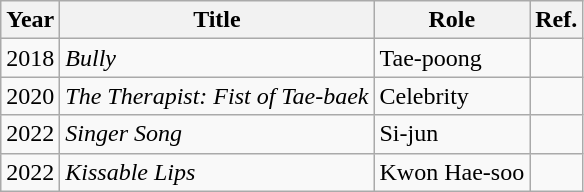<table class="wikitable">
<tr>
<th>Year</th>
<th>Title</th>
<th>Role</th>
<th>Ref.</th>
</tr>
<tr>
<td>2018</td>
<td><em>Bully</em></td>
<td>Tae-poong</td>
<td></td>
</tr>
<tr>
<td>2020</td>
<td><em>The Therapist: Fist of Tae-baek</em></td>
<td>Celebrity</td>
<td></td>
</tr>
<tr>
<td>2022</td>
<td><em>Singer Song</em></td>
<td>Si-jun</td>
<td></td>
</tr>
<tr>
<td>2022</td>
<td><em>Kissable Lips</em></td>
<td>Kwon Hae-soo</td>
<td></td>
</tr>
</table>
